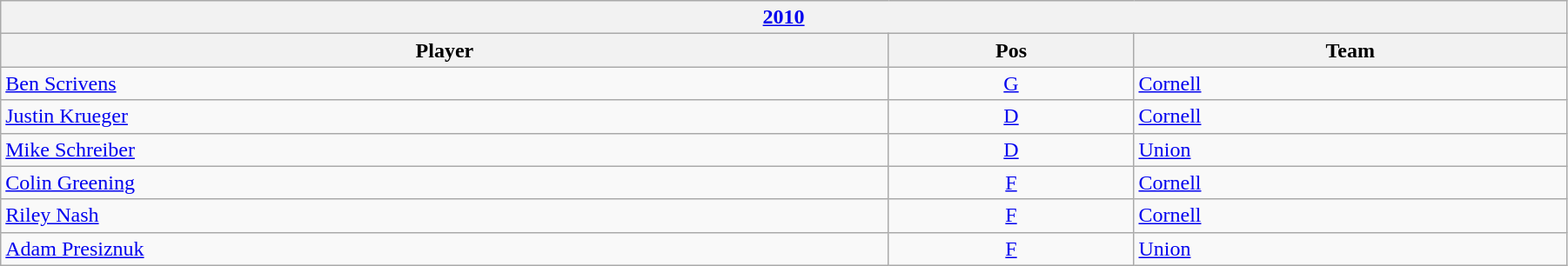<table class="wikitable" width=95%>
<tr>
<th colspan=3><a href='#'>2010</a></th>
</tr>
<tr>
<th>Player</th>
<th>Pos</th>
<th>Team</th>
</tr>
<tr>
<td><a href='#'>Ben Scrivens</a></td>
<td align=center><a href='#'>G</a></td>
<td><a href='#'>Cornell</a></td>
</tr>
<tr>
<td><a href='#'>Justin Krueger</a></td>
<td align=center><a href='#'>D</a></td>
<td><a href='#'>Cornell</a></td>
</tr>
<tr>
<td><a href='#'>Mike Schreiber</a></td>
<td align=center><a href='#'>D</a></td>
<td><a href='#'>Union</a></td>
</tr>
<tr>
<td><a href='#'>Colin Greening</a></td>
<td align=center><a href='#'>F</a></td>
<td><a href='#'>Cornell</a></td>
</tr>
<tr>
<td><a href='#'>Riley Nash</a></td>
<td align=center><a href='#'>F</a></td>
<td><a href='#'>Cornell</a></td>
</tr>
<tr>
<td><a href='#'>Adam Presiznuk</a></td>
<td align=center><a href='#'>F</a></td>
<td><a href='#'>Union</a></td>
</tr>
</table>
